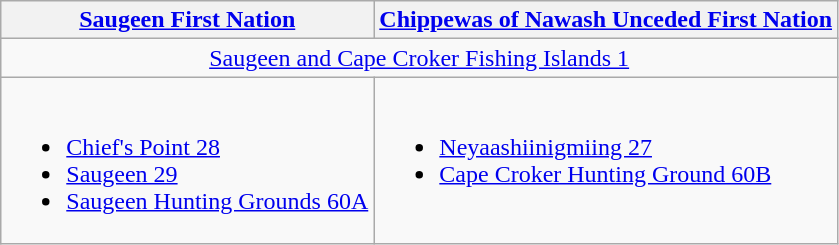<table class="wikitable">
<tr>
<th><a href='#'>Saugeen First Nation</a></th>
<th><a href='#'>Chippewas of Nawash Unceded First Nation</a></th>
</tr>
<tr>
<td colspan = "2" align=center><a href='#'>Saugeen and Cape Croker Fishing Islands 1</a></td>
</tr>
<tr valign = "top">
<td><br><ul><li><a href='#'>Chief's Point 28</a></li><li><a href='#'>Saugeen 29</a></li><li><a href='#'>Saugeen Hunting Grounds 60A</a></li></ul></td>
<td><br><ul><li><a href='#'>Neyaashiinigmiing 27</a></li><li><a href='#'>Cape Croker Hunting Ground 60B</a></li></ul></td>
</tr>
</table>
